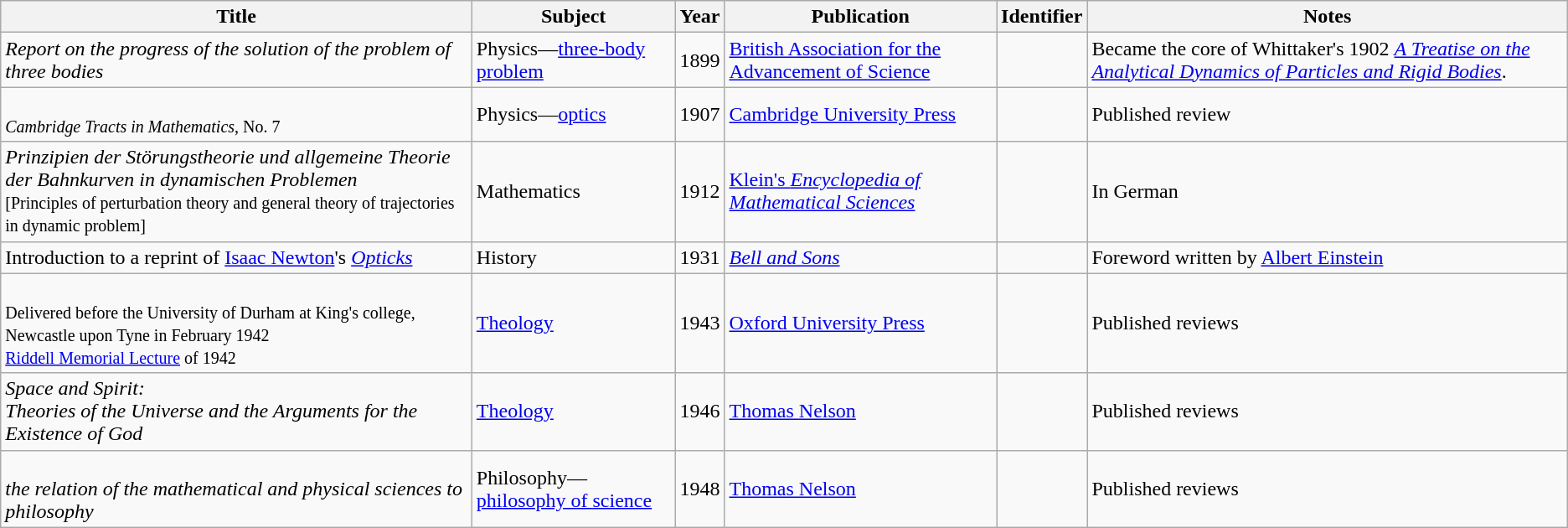<table class="wikitable sortable" width="auto" style="text-align: left">
<tr>
<th>Title</th>
<th>Subject</th>
<th>Year</th>
<th>Publication</th>
<th>Identifier</th>
<th>Notes</th>
</tr>
<tr>
<td><em>Report on the progress of the solution of the problem of three bodies</em></td>
<td>Physics—<a href='#'>three-body problem</a></td>
<td>1899</td>
<td><a href='#'>British Association for the Advancement of Science</a></td>
<td></td>
<td>Became the core of Whittaker's 1902 <em><a href='#'>A Treatise on the Analytical Dynamics of Particles and Rigid Bodies</a></em>.</td>
</tr>
<tr>
<td><br><small><em>Cambridge Tracts in Mathematics</em>, No. 7</small></td>
<td>Physics—<a href='#'>optics</a></td>
<td>1907</td>
<td><a href='#'>Cambridge University Press</a></td>
<td></td>
<td>Published review</td>
</tr>
<tr>
<td><em>Prinzipien der Störungstheorie und allgemeine Theorie der Bahnkurven in dynamischen Problemen</em><br><small>[Principles of perturbation theory and general theory of trajectories in dynamic problem]</small></td>
<td>Mathematics</td>
<td>1912</td>
<td><a href='#'>Klein's <em>Encyclopedia of Mathematical Sciences</em></a></td>
<td></td>
<td>In German</td>
</tr>
<tr>
<td>Introduction to a reprint of <a href='#'>Isaac Newton</a>'s <em><a href='#'>Opticks</a></em></td>
<td>History</td>
<td>1931</td>
<td><em><a href='#'>Bell and Sons</a></em></td>
<td></td>
<td>Foreword written by <a href='#'>Albert Einstein</a></td>
</tr>
<tr>
<td><br><small>Delivered before the University of Durham at King's college, Newcastle upon Tyne in February 1942</small><br><small><a href='#'>Riddell Memorial Lecture</a> of 1942</small></td>
<td><a href='#'>Theology</a></td>
<td>1943</td>
<td><a href='#'>Oxford University Press</a></td>
<td></td>
<td>Published reviews</td>
</tr>
<tr>
<td><em>Space and Spirit:<br>Theories of the Universe and the Arguments for the Existence of God</em></td>
<td><a href='#'>Theology</a></td>
<td>1946</td>
<td><a href='#'>Thomas Nelson</a></td>
<td></td>
<td>Published reviews</td>
</tr>
<tr>
<td><br><em>the relation of the mathematical and physical sciences to philosophy</em></td>
<td>Philosophy—<a href='#'>philosophy of science</a></td>
<td>1948</td>
<td><a href='#'>Thomas Nelson</a></td>
<td></td>
<td>Published reviews</td>
</tr>
</table>
